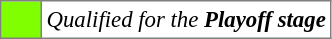<table bgcolor="#f7f8ff" cellpadding="3" cellspacing="0" border="1" style="font-size: 95%; border: gray solid 1px; border-collapse: collapse;text-align:center;">
<tr>
<td style="background: #7fff00;" width="20"></td>
<td bgcolor="#ffffff" align="left"><em>Qualified for the <strong>Playoff stage</strong> </em></td>
</tr>
</table>
